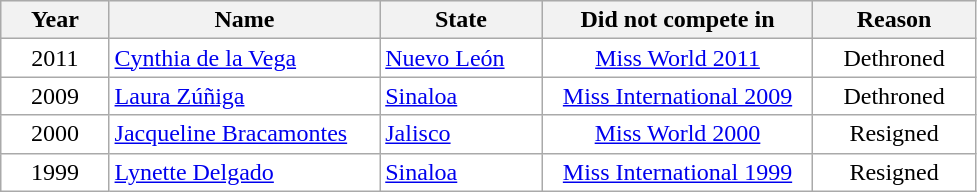<table class="wikitable" style="margin: 0 1em 0 0; background: white; border: 1px solid; border-collapse: collapse style="font-style:italic; font-size: 90%; width:90%">
<tr bgcolor="#EAEAEA">
<th width=10%>Year</th>
<th width=25%>Name</th>
<th width=15%>State</th>
<th width=25%>Did not compete in</th>
<th width=15%>Reason</th>
</tr>
<tr>
<td align="center">2011</td>
<td><a href='#'>Cynthia de la Vega</a></td>
<td><a href='#'>Nuevo León</a></td>
<td align="center"><a href='#'>Miss World 2011</a></td>
<td align="center">Dethroned</td>
</tr>
<tr>
<td align="center">2009</td>
<td><a href='#'>Laura Zúñiga</a></td>
<td><a href='#'>Sinaloa</a></td>
<td align="center"><a href='#'>Miss International 2009</a></td>
<td align="center">Dethroned</td>
</tr>
<tr>
<td align="center">2000</td>
<td><a href='#'>Jacqueline Bracamontes</a></td>
<td><a href='#'>Jalisco</a></td>
<td align="center"><a href='#'>Miss World 2000</a></td>
<td align="center">Resigned</td>
</tr>
<tr>
<td align="center">1999</td>
<td><a href='#'>Lynette Delgado</a></td>
<td><a href='#'>Sinaloa</a></td>
<td align="center"><a href='#'>Miss International 1999</a></td>
<td align="center">Resigned</td>
</tr>
</table>
